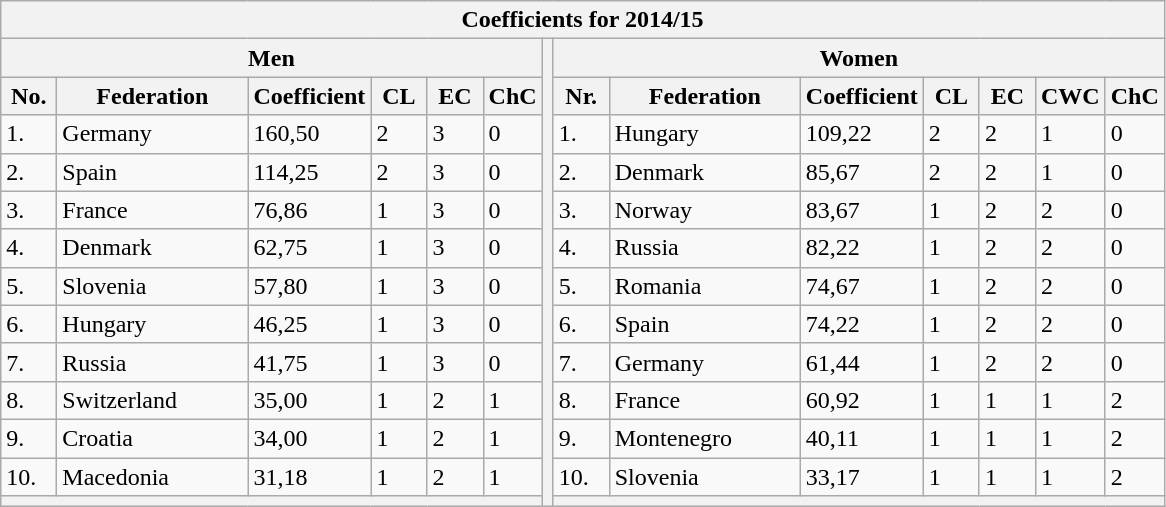<table class="wikitable">
<tr>
<th colspan="15">Coefficients for 2014/15</th>
</tr>
<tr>
<th colspan="6">Men</th>
<th rowspan=13 style="text-align: center;"></th>
<th colspan="7">Women</th>
</tr>
<tr>
<th width="30">No.</th>
<th width="120">Federation</th>
<th width="30">Coefficient</th>
<th width="30">CL</th>
<th width="30">EC</th>
<th width="30">ChC</th>
<th width="30">Nr.</th>
<th width="120">Federation</th>
<th width="30">Coefficient</th>
<th width="30">CL</th>
<th width="30">EC</th>
<th width="30">CWC</th>
<th width="30">ChC</th>
</tr>
<tr>
<td>1.</td>
<td>Germany</td>
<td>160,50</td>
<td>2</td>
<td>3</td>
<td>0</td>
<td>1.</td>
<td>Hungary</td>
<td>109,22</td>
<td>2</td>
<td>2</td>
<td>1</td>
<td>0</td>
</tr>
<tr>
<td>2.</td>
<td>Spain</td>
<td>114,25</td>
<td>2</td>
<td>3</td>
<td>0</td>
<td>2.</td>
<td>Denmark</td>
<td>85,67</td>
<td>2</td>
<td>2</td>
<td>1</td>
<td>0</td>
</tr>
<tr>
<td>3.</td>
<td>France</td>
<td>76,86</td>
<td>1</td>
<td>3</td>
<td>0</td>
<td>3.</td>
<td>Norway</td>
<td>83,67</td>
<td>1</td>
<td>2</td>
<td>2</td>
<td>0</td>
</tr>
<tr>
<td>4.</td>
<td>Denmark</td>
<td>62,75</td>
<td>1</td>
<td>3</td>
<td>0</td>
<td>4.</td>
<td>Russia</td>
<td>82,22</td>
<td>1</td>
<td>2</td>
<td>2</td>
<td>0</td>
</tr>
<tr>
<td>5.</td>
<td>Slovenia</td>
<td>57,80</td>
<td>1</td>
<td>3</td>
<td>0</td>
<td>5.</td>
<td>Romania</td>
<td>74,67</td>
<td>1</td>
<td>2</td>
<td>2</td>
<td>0</td>
</tr>
<tr>
<td>6.</td>
<td>Hungary</td>
<td>46,25</td>
<td>1</td>
<td>3</td>
<td>0</td>
<td>6.</td>
<td>Spain</td>
<td>74,22</td>
<td>1</td>
<td>2</td>
<td>2</td>
<td>0</td>
</tr>
<tr>
<td>7.</td>
<td>Russia</td>
<td>41,75</td>
<td>1</td>
<td>3</td>
<td>0</td>
<td>7.</td>
<td>Germany</td>
<td>61,44</td>
<td>1</td>
<td>2</td>
<td>2</td>
<td>0</td>
</tr>
<tr>
<td>8.</td>
<td>Switzerland</td>
<td>35,00</td>
<td>1</td>
<td>2</td>
<td>1</td>
<td>8.</td>
<td>France</td>
<td>60,92</td>
<td>1</td>
<td>1</td>
<td>1</td>
<td>2</td>
</tr>
<tr>
<td>9.</td>
<td>Croatia</td>
<td>34,00</td>
<td>1</td>
<td>2</td>
<td>1</td>
<td>9.</td>
<td>Montenegro</td>
<td>40,11</td>
<td>1</td>
<td>1</td>
<td>1</td>
<td>2</td>
</tr>
<tr>
<td>10.</td>
<td>Macedonia</td>
<td>31,18</td>
<td>1</td>
<td>2</td>
<td>1</td>
<td>10.</td>
<td>Slovenia</td>
<td>33,17</td>
<td>1</td>
<td>1</td>
<td>1</td>
<td>2</td>
</tr>
<tr>
<th colspan="6"></th>
<th colspan="7"></th>
</tr>
</table>
